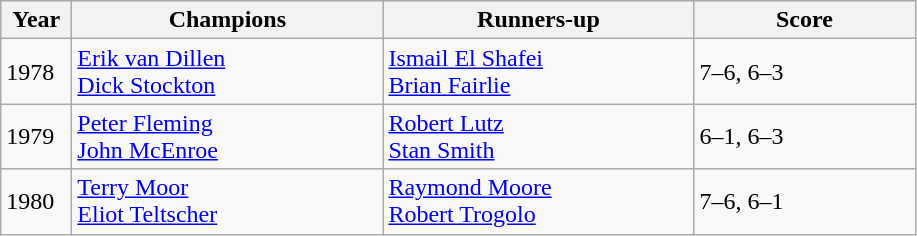<table class="wikitable">
<tr>
<th style="width:40px">Year</th>
<th style="width:200px">Champions</th>
<th style="width:200px">Runners-up</th>
<th style="width:140px" class="unsortable">Score</th>
</tr>
<tr>
<td>1978</td>
<td> <a href='#'>Erik van Dillen</a><br> <a href='#'>Dick Stockton</a></td>
<td> <a href='#'>Ismail El Shafei</a><br> <a href='#'>Brian Fairlie</a></td>
<td>7–6, 6–3</td>
</tr>
<tr>
<td>1979</td>
<td> <a href='#'>Peter Fleming</a><br> <a href='#'>John McEnroe</a></td>
<td> <a href='#'>Robert Lutz</a><br> <a href='#'>Stan Smith</a></td>
<td>6–1, 6–3</td>
</tr>
<tr>
<td>1980</td>
<td> <a href='#'>Terry Moor</a><br> <a href='#'>Eliot Teltscher</a></td>
<td> <a href='#'>Raymond Moore</a><br> <a href='#'>Robert Trogolo</a></td>
<td>7–6, 6–1</td>
</tr>
</table>
